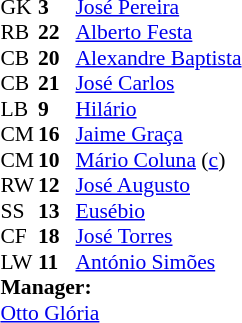<table style="font-size:90%; margin:0.2em auto;" cellspacing="0" cellpadding="0">
<tr>
<th width="25"></th>
<th width="25"></th>
</tr>
<tr>
<td>GK</td>
<td><strong>3</strong></td>
<td><a href='#'>José Pereira</a></td>
</tr>
<tr>
<td>RB</td>
<td><strong>22</strong></td>
<td><a href='#'>Alberto Festa</a></td>
</tr>
<tr>
<td>CB</td>
<td><strong>20</strong></td>
<td><a href='#'>Alexandre Baptista</a></td>
</tr>
<tr>
<td>CB</td>
<td><strong>21</strong></td>
<td><a href='#'>José Carlos</a></td>
</tr>
<tr>
<td>LB</td>
<td><strong>9</strong></td>
<td><a href='#'>Hilário</a></td>
</tr>
<tr>
<td>CM</td>
<td><strong>16</strong></td>
<td><a href='#'>Jaime Graça</a></td>
</tr>
<tr>
<td>CM</td>
<td><strong>10</strong></td>
<td><a href='#'>Mário Coluna</a> (<a href='#'>c</a>)</td>
</tr>
<tr>
<td>RW</td>
<td><strong>12</strong></td>
<td><a href='#'>José Augusto</a></td>
</tr>
<tr>
<td>SS</td>
<td><strong>13</strong></td>
<td><a href='#'>Eusébio</a></td>
</tr>
<tr>
<td>CF</td>
<td><strong>18</strong></td>
<td><a href='#'>José Torres</a></td>
</tr>
<tr>
<td>LW</td>
<td><strong>11</strong></td>
<td><a href='#'>António Simões</a></td>
</tr>
<tr>
<td colspan=3><strong>Manager:</strong></td>
</tr>
<tr>
<td colspan=3> <a href='#'>Otto Glória</a></td>
</tr>
</table>
